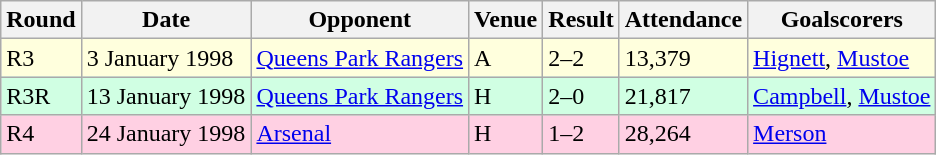<table class="wikitable">
<tr>
<th>Round</th>
<th>Date</th>
<th>Opponent</th>
<th>Venue</th>
<th>Result</th>
<th>Attendance</th>
<th>Goalscorers</th>
</tr>
<tr style="background-color: #ffffdd;">
<td>R3</td>
<td>3 January 1998</td>
<td><a href='#'>Queens Park Rangers</a></td>
<td>A</td>
<td>2–2</td>
<td>13,379</td>
<td><a href='#'>Hignett</a>, <a href='#'>Mustoe</a></td>
</tr>
<tr style="background-color: #d0ffe3;">
<td>R3R</td>
<td>13 January 1998</td>
<td><a href='#'>Queens Park Rangers</a></td>
<td>H</td>
<td>2–0</td>
<td>21,817</td>
<td><a href='#'>Campbell</a>, <a href='#'>Mustoe</a></td>
</tr>
<tr style="background-color: #ffd0e3;">
<td>R4</td>
<td>24 January 1998</td>
<td><a href='#'>Arsenal</a></td>
<td>H</td>
<td>1–2</td>
<td>28,264</td>
<td><a href='#'>Merson</a></td>
</tr>
</table>
